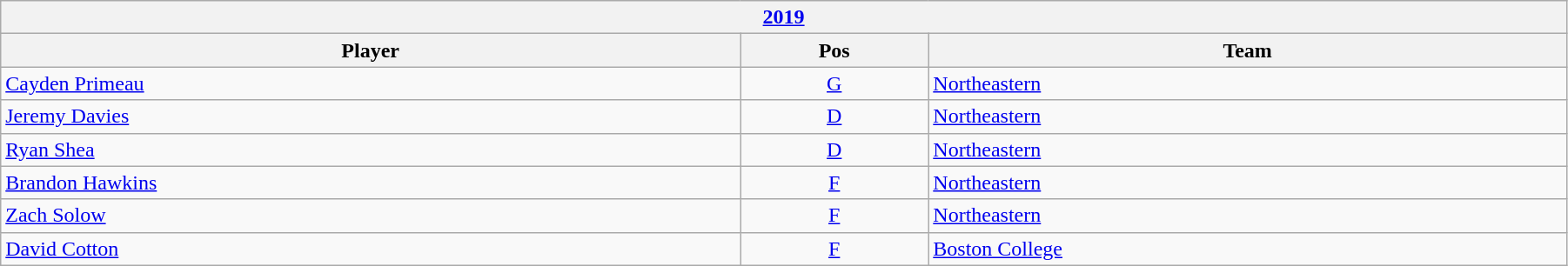<table class="wikitable" width=95%>
<tr>
<th colspan=3><a href='#'>2019</a></th>
</tr>
<tr>
<th>Player</th>
<th>Pos</th>
<th>Team</th>
</tr>
<tr>
<td><a href='#'>Cayden Primeau</a></td>
<td align=center><a href='#'>G</a></td>
<td><a href='#'>Northeastern</a></td>
</tr>
<tr>
<td><a href='#'>Jeremy Davies</a></td>
<td align=center><a href='#'>D</a></td>
<td><a href='#'>Northeastern</a></td>
</tr>
<tr>
<td><a href='#'>Ryan Shea</a></td>
<td align=center><a href='#'>D</a></td>
<td><a href='#'>Northeastern</a></td>
</tr>
<tr>
<td><a href='#'>Brandon Hawkins</a></td>
<td align=center><a href='#'>F</a></td>
<td><a href='#'>Northeastern</a></td>
</tr>
<tr>
<td><a href='#'>Zach Solow</a></td>
<td align=center><a href='#'>F</a></td>
<td><a href='#'>Northeastern</a></td>
</tr>
<tr>
<td><a href='#'>David Cotton</a></td>
<td align=center><a href='#'>F</a></td>
<td><a href='#'>Boston College</a></td>
</tr>
</table>
